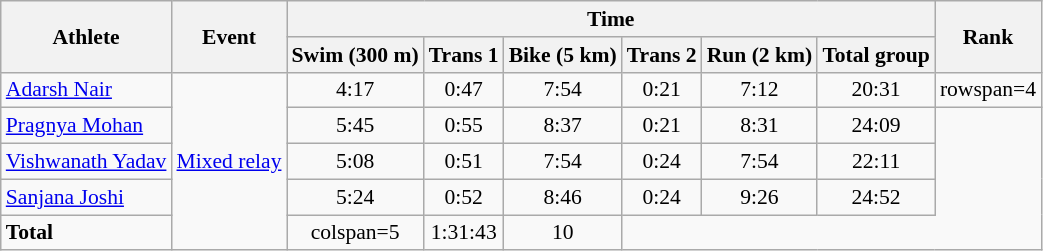<table class="wikitable" style="font-size:90%;text-align:center;">
<tr>
<th rowspan=2>Athlete</th>
<th rowspan=2>Event</th>
<th colspan=6>Time</th>
<th rowspan=2>Rank</th>
</tr>
<tr>
<th>Swim (300 m)</th>
<th>Trans 1</th>
<th>Bike (5 km)</th>
<th>Trans 2</th>
<th>Run (2 km)</th>
<th>Total group</th>
</tr>
<tr>
<td align=left><a href='#'>Adarsh Nair</a></td>
<td align=left rowspan=5><a href='#'>Mixed relay</a></td>
<td>4:17</td>
<td>0:47</td>
<td>7:54</td>
<td>0:21</td>
<td>7:12</td>
<td>20:31</td>
<td>rowspan=4 </td>
</tr>
<tr>
<td align=left><a href='#'>Pragnya Mohan</a></td>
<td>5:45</td>
<td>0:55</td>
<td>8:37</td>
<td>0:21</td>
<td>8:31</td>
<td>24:09</td>
</tr>
<tr>
<td align=left><a href='#'>Vishwanath Yadav</a></td>
<td>5:08</td>
<td>0:51</td>
<td>7:54</td>
<td>0:24</td>
<td>7:54</td>
<td>22:11</td>
</tr>
<tr>
<td align=left><a href='#'>Sanjana Joshi</a></td>
<td>5:24</td>
<td>0:52</td>
<td>8:46</td>
<td>0:24</td>
<td>9:26</td>
<td>24:52</td>
</tr>
<tr>
<td align=left><strong>Total</strong></td>
<td>colspan=5 </td>
<td>1:31:43</td>
<td>10</td>
</tr>
</table>
